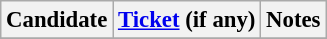<table class="wikitable" style="font-size: 95%">
<tr>
<th>Candidate</th>
<th><a href='#'>Ticket</a> (if any)</th>
<th>Notes</th>
</tr>
<tr>
</tr>
</table>
